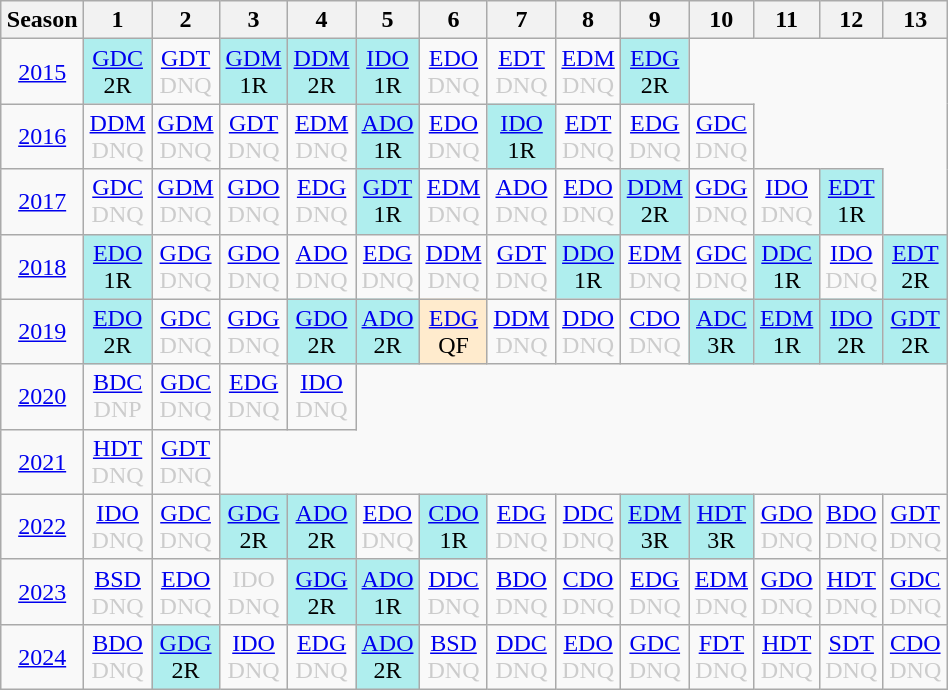<table class="wikitable" style="width:50%; margin:0">
<tr>
<th>Season</th>
<th>1</th>
<th>2</th>
<th>3</th>
<th>4</th>
<th>5</th>
<th>6</th>
<th>7</th>
<th>8</th>
<th>9</th>
<th>10</th>
<th>11</th>
<th>12</th>
<th>13</th>
</tr>
<tr>
<td style="text-align:center;"background:#efefef;"><a href='#'>2015</a></td>
<td style="text-align:center; background:#afeeee;"><a href='#'>GDC</a><br>2R</td>
<td style="text-align:center; color:#ccc;"><a href='#'>GDT</a><br>DNQ</td>
<td style="text-align:center; background:#afeeee;"><a href='#'>GDM</a><br>1R</td>
<td style="text-align:center; background:#afeeee;"><a href='#'>DDM</a><br>2R</td>
<td style="text-align:center; background:#afeeee;"><a href='#'>IDO</a><br>1R</td>
<td style="text-align:center; color:#ccc;"><a href='#'>EDO</a><br>DNQ</td>
<td style="text-align:center; color:#ccc;"><a href='#'>EDT</a><br>DNQ</td>
<td style="text-align:center; color:#ccc;"><a href='#'>EDM</a><br>DNQ</td>
<td style="text-align:center; background:#afeeee;"><a href='#'>EDG</a><br>2R</td>
</tr>
<tr>
<td style="text-align:center;"background:#efefef;"><a href='#'>2016</a></td>
<td style="text-align:center; color:#ccc;"><a href='#'>DDM</a><br>DNQ</td>
<td style="text-align:center; color:#ccc;"><a href='#'>GDM</a><br>DNQ</td>
<td style="text-align:center; color:#ccc;"><a href='#'>GDT</a><br>DNQ</td>
<td style="text-align:center; color:#ccc;"><a href='#'>EDM</a><br>DNQ</td>
<td style="text-align:center; background:#afeeee;"><a href='#'>ADO</a><br>1R</td>
<td style="text-align:center; color:#ccc;"><a href='#'>EDO</a><br>DNQ</td>
<td style="text-align:center; background:#afeeee;"><a href='#'>IDO</a><br>1R</td>
<td style="text-align:center; color:#ccc;"><a href='#'>EDT</a><br>DNQ</td>
<td style="text-align:center; color:#ccc;"><a href='#'>EDG</a><br>DNQ</td>
<td style="text-align:center; color:#ccc;"><a href='#'>GDC</a><br>DNQ</td>
</tr>
<tr>
<td style="text-align:center;"background:#efefef;"><a href='#'>2017</a></td>
<td style="text-align:center; color:#ccc;"><a href='#'>GDC</a><br>DNQ</td>
<td style="text-align:center; color:#ccc;"><a href='#'>GDM</a><br>DNQ</td>
<td style="text-align:center; color:#ccc;"><a href='#'>GDO</a><br>DNQ</td>
<td style="text-align:center; color:#ccc;"><a href='#'>EDG</a><br>DNQ</td>
<td style="text-align:center; background:#afeeee;"><a href='#'>GDT</a><br>1R</td>
<td style="text-align:center; color:#ccc;"><a href='#'>EDM</a><br>DNQ</td>
<td style="text-align:center; color:#ccc;"><a href='#'>ADO</a><br>DNQ</td>
<td style="text-align:center; color:#ccc;"><a href='#'>EDO</a><br>DNQ</td>
<td style="text-align:center; background:#afeeee;"><a href='#'>DDM</a><br>2R</td>
<td style="text-align:center; color:#ccc;"><a href='#'>GDG</a><br>DNQ</td>
<td style="text-align:center; color:#ccc;"><a href='#'>IDO</a><br>DNQ</td>
<td style="text-align:center; background:#afeeee;"><a href='#'>EDT</a><br>1R</td>
</tr>
<tr>
<td style="text-align:center;"background:#efefef;"><a href='#'>2018</a></td>
<td style="text-align:center; background:#afeeee;"><a href='#'>EDO</a><br>1R</td>
<td style="text-align:center; color:#ccc;"><a href='#'>GDG</a><br>DNQ</td>
<td style="text-align:center; color:#ccc;"><a href='#'>GDO</a><br>DNQ</td>
<td style="text-align:center; color:#ccc;"><a href='#'>ADO</a><br>DNQ</td>
<td style="text-align:center; color:#ccc;"><a href='#'>EDG</a><br>DNQ</td>
<td style="text-align:center; color:#ccc;"><a href='#'>DDM</a><br>DNQ</td>
<td style="text-align:center; color:#ccc;"><a href='#'>GDT</a><br>DNQ</td>
<td style="text-align:center; background:#afeeee;"><a href='#'>DDO</a><br>1R</td>
<td style="text-align:center; color:#ccc;"><a href='#'>EDM</a><br>DNQ</td>
<td style="text-align:center; color:#ccc;"><a href='#'>GDC</a><br>DNQ</td>
<td style="text-align:center; background:#afeeee;"><a href='#'>DDC</a><br>1R</td>
<td style="text-align:center; color:#ccc;"><a href='#'>IDO</a><br>DNQ</td>
<td style="text-align:center; background:#afeeee;"><a href='#'>EDT</a><br>2R</td>
</tr>
<tr>
<td style="text-align:center;"background:#efefef;"><a href='#'>2019</a></td>
<td style="text-align:center; background:#afeeee;"><a href='#'>EDO</a><br>2R</td>
<td style="text-align:center; color:#ccc;"><a href='#'>GDC</a><br>DNQ</td>
<td style="text-align:center; color:#ccc;"><a href='#'>GDG</a><br>DNQ</td>
<td style="text-align:center; background:#afeeee;"><a href='#'>GDO</a><br>2R</td>
<td style="text-align:center; background:#afeeee;"><a href='#'>ADO</a><br>2R</td>
<td style="text-align:center; background:#ffebcd;"><a href='#'>EDG</a><br>QF</td>
<td style="text-align:center; color:#ccc;"><a href='#'>DDM</a><br>DNQ</td>
<td style="text-align:center; color:#ccc;"><a href='#'>DDO</a><br>DNQ</td>
<td style="text-align:center; color:#ccc;"><a href='#'>CDO</a><br>DNQ</td>
<td style="text-align:center; background:#afeeee;"><a href='#'>ADC</a><br>3R</td>
<td style="text-align:center; background:#afeeee;"><a href='#'>EDM</a><br>1R</td>
<td style="text-align:center; background:#afeeee;"><a href='#'>IDO</a><br>2R</td>
<td style="text-align:center; background:#afeeee;"><a href='#'>GDT</a><br>2R</td>
</tr>
<tr>
<td style="text-align:center;"background:#efefef;"><a href='#'>2020</a></td>
<td style="text-align:center; color:#ccc;"><a href='#'>BDC</a><br>DNP</td>
<td style="text-align:center; color:#ccc;"><a href='#'>GDC</a><br>DNQ</td>
<td style="text-align:center; color:#ccc;"><a href='#'>EDG</a><br>DNQ</td>
<td style="text-align:center; color:#ccc;"><a href='#'>IDO</a><br>DNQ</td>
</tr>
<tr>
<td style="text-align:center;"background:#efefef;"><a href='#'>2021</a></td>
<td style="text-align:center; color:#ccc;"><a href='#'>HDT</a><br>DNQ</td>
<td style="text-align:center; color:#ccc;"><a href='#'>GDT</a><br>DNQ</td>
</tr>
<tr>
<td style="text-align:center;"background:#efefef;"><a href='#'>2022</a></td>
<td style="text-align:center; color:#ccc;"><a href='#'>IDO</a><br>DNQ</td>
<td style="text-align:center; color:#ccc;"><a href='#'>GDC</a><br>DNQ</td>
<td style="text-align:center; background:#afeeee;"><a href='#'>GDG</a><br>2R</td>
<td style="text-align:center; background:#afeeee;"><a href='#'>ADO</a><br>2R</td>
<td style="text-align:center; color:#ccc;"><a href='#'>EDO</a><br>DNQ</td>
<td style="text-align:center; background:#afeeee;"><a href='#'>CDO</a><br>1R</td>
<td style="text-align:center; color:#ccc;"><a href='#'>EDG</a><br>DNQ</td>
<td style="text-align:center; color:#ccc;"><a href='#'>DDC</a><br>DNQ</td>
<td style="text-align:center; background:#afeeee;"><a href='#'>EDM</a><br>3R</td>
<td style="text-align:center; background:#afeeee;"><a href='#'>HDT</a><br>3R</td>
<td style="text-align:center; color:#ccc;"><a href='#'>GDO</a><br>DNQ</td>
<td style="text-align:center; color:#ccc;"><a href='#'>BDO</a><br>DNQ</td>
<td style="text-align:center; color:#ccc;"><a href='#'>GDT</a><br>DNQ</td>
</tr>
<tr>
<td style="text-align:center;"background:#efefef;"><a href='#'>2023</a></td>
<td style="text-align:center; color:#ccc;"><a href='#'>BSD</a><br>DNQ</td>
<td style="text-align:center; color:#ccc;"><a href='#'>EDO</a><br>DNQ</td>
<td style="text-align:center; color:#ccc;">IDO<br>DNQ</td>
<td style="text-align:center; background:#afeeee;"><a href='#'>GDG</a><br>2R</td>
<td style="text-align:center; background:#afeeee;"><a href='#'>ADO</a><br>1R</td>
<td style="text-align:center; color:#ccc;"><a href='#'>DDC</a><br>DNQ</td>
<td style="text-align:center; color:#ccc;"><a href='#'>BDO</a><br>DNQ</td>
<td style="text-align:center; color:#ccc;"><a href='#'>CDO</a><br>DNQ</td>
<td style="text-align:center; color:#ccc;"><a href='#'>EDG</a><br>DNQ</td>
<td style="text-align:center; color:#ccc;"><a href='#'>EDM</a><br>DNQ</td>
<td style="text-align:center; color:#ccc;"><a href='#'>GDO</a><br>DNQ</td>
<td style="text-align:center; color:#ccc;"><a href='#'>HDT</a><br>DNQ</td>
<td style="text-align:center; color:#ccc;"><a href='#'>GDC</a><br>DNQ</td>
</tr>
<tr>
<td style="text-align:center;"background:#efefef;"><a href='#'>2024</a></td>
<td style="text-align:center; color:#ccc;"><a href='#'>BDO</a><br>DNQ</td>
<td style="text-align:center; background:#afeeee;"><a href='#'>GDG</a><br>2R</td>
<td style="text-align:center; color:#ccc;"><a href='#'>IDO</a><br>DNQ</td>
<td style="text-align:center; color:#ccc;"><a href='#'>EDG</a><br>DNQ</td>
<td style="text-align:center; background:#afeeee;"><a href='#'>ADO</a><br>2R</td>
<td style="text-align:center; color:#ccc;"><a href='#'>BSD</a><br>DNQ</td>
<td style="text-align:center; color:#ccc;"><a href='#'>DDC</a><br>DNQ</td>
<td style="text-align:center; color:#ccc;"><a href='#'>EDO</a><br>DNQ</td>
<td style="text-align:center; color:#ccc;"><a href='#'>GDC</a><br>DNQ</td>
<td style="text-align:center; color:#ccc;"><a href='#'>FDT</a><br>DNQ</td>
<td style="text-align:center; color:#ccc;"><a href='#'>HDT</a><br>DNQ</td>
<td style="text-align:center; color:#ccc;"><a href='#'>SDT</a><br>DNQ</td>
<td style="text-align:center; color:#ccc;"><a href='#'>CDO</a><br>DNQ</td>
</tr>
</table>
